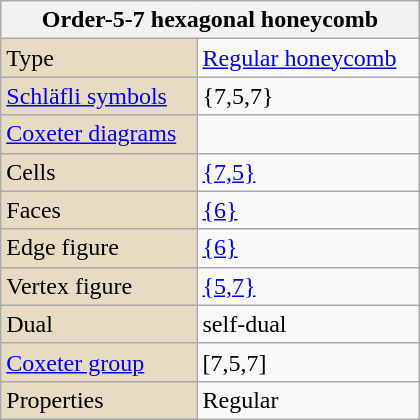<table class="wikitable" align="right" style="margin-left:10px" width=280>
<tr>
<th bgcolor=#e7dcc3 colspan=2>Order-5-7 hexagonal honeycomb</th>
</tr>
<tr>
<td bgcolor=#e7dcc3>Type</td>
<td><a href='#'>Regular honeycomb</a></td>
</tr>
<tr>
<td bgcolor=#e7dcc3><a href='#'>Schläfli symbols</a></td>
<td>{7,5,7}</td>
</tr>
<tr>
<td bgcolor=#e7dcc3><a href='#'>Coxeter diagrams</a></td>
<td></td>
</tr>
<tr>
<td bgcolor=#e7dcc3>Cells</td>
<td><a href='#'>{7,5}</a> </td>
</tr>
<tr>
<td bgcolor=#e7dcc3>Faces</td>
<td><a href='#'>{6}</a></td>
</tr>
<tr>
<td bgcolor=#e7dcc3>Edge figure</td>
<td><a href='#'>{6}</a></td>
</tr>
<tr>
<td bgcolor=#e7dcc3>Vertex figure</td>
<td><a href='#'>{5,7}</a> </td>
</tr>
<tr>
<td bgcolor=#e7dcc3>Dual</td>
<td>self-dual</td>
</tr>
<tr>
<td bgcolor=#e7dcc3><a href='#'>Coxeter group</a></td>
<td>[7,5,7]</td>
</tr>
<tr>
<td bgcolor=#e7dcc3>Properties</td>
<td>Regular</td>
</tr>
</table>
